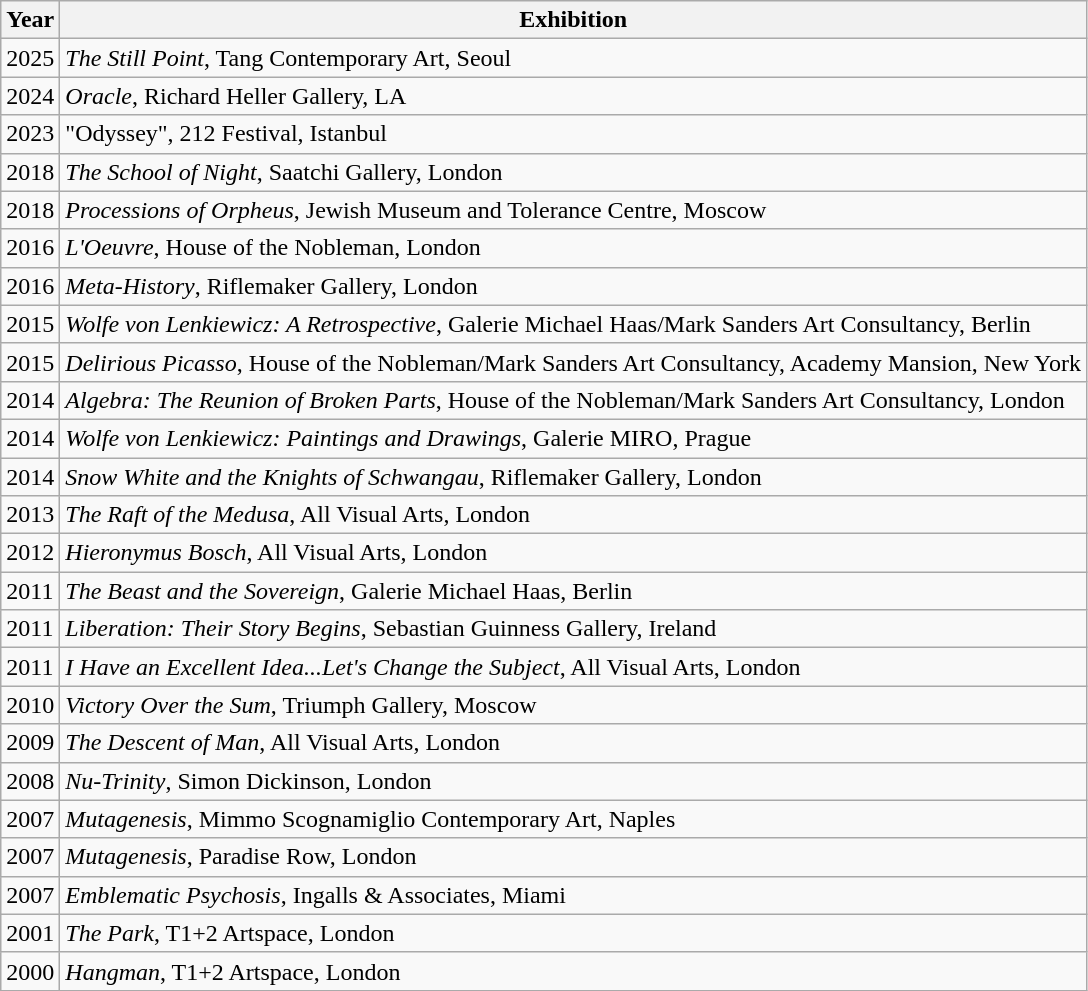<table class="wikitable">
<tr>
<th>Year</th>
<th>Exhibition</th>
</tr>
<tr>
<td>2025</td>
<td><em>The Still Point</em>, Tang Contemporary Art, Seoul</td>
</tr>
<tr>
<td>2024</td>
<td><em>Oracle</em>, Richard Heller Gallery, LA</td>
</tr>
<tr>
<td>2023</td>
<td>"Odyssey", 212 Festival, Istanbul</td>
</tr>
<tr>
<td>2018</td>
<td><em>The School of Night</em>, Saatchi Gallery, London</td>
</tr>
<tr>
<td>2018</td>
<td><em>Processions of Orpheus</em>, Jewish Museum and Tolerance Centre, Moscow</td>
</tr>
<tr>
<td>2016</td>
<td><em>L'Oeuvre</em>, House of the Nobleman, London</td>
</tr>
<tr>
<td>2016</td>
<td><em>Meta-History</em>, Riflemaker Gallery, London</td>
</tr>
<tr>
<td>2015</td>
<td><em>Wolfe von Lenkiewicz: A Retrospective</em>, Galerie Michael Haas/Mark Sanders Art Consultancy, Berlin</td>
</tr>
<tr>
<td>2015</td>
<td><em>Delirious Picasso</em>, House of the Nobleman/Mark Sanders Art Consultancy, Academy Mansion, New York</td>
</tr>
<tr>
<td>2014</td>
<td><em>Algebra: The Reunion of Broken Parts</em>, House of the Nobleman/Mark Sanders Art Consultancy, London</td>
</tr>
<tr>
<td>2014</td>
<td><em>Wolfe von Lenkiewicz: Paintings and Drawings</em>, Galerie MIRO, Prague</td>
</tr>
<tr>
<td>2014</td>
<td><em>Snow White and the Knights of Schwangau</em>, Riflemaker Gallery, London</td>
</tr>
<tr>
<td>2013</td>
<td><em>The Raft of the Medusa</em>, All Visual Arts, London</td>
</tr>
<tr>
<td>2012</td>
<td><em>Hieronymus Bosch</em>, All Visual Arts, London</td>
</tr>
<tr>
<td>2011</td>
<td><em>The Beast and the Sovereign</em>, Galerie Michael Haas, Berlin</td>
</tr>
<tr>
<td>2011</td>
<td><em>Liberation: Their Story Begins</em>, Sebastian Guinness Gallery, Ireland</td>
</tr>
<tr>
<td>2011</td>
<td><em>I Have an Excellent Idea...Let's Change the Subject</em>, All Visual Arts, London</td>
</tr>
<tr>
<td>2010</td>
<td><em>Victory Over the Sum</em>, Triumph Gallery, Moscow</td>
</tr>
<tr>
<td>2009</td>
<td><em>The Descent of Man</em>, All Visual Arts, London</td>
</tr>
<tr>
<td>2008</td>
<td><em>Nu-Trinity</em>, Simon Dickinson, London</td>
</tr>
<tr>
<td>2007</td>
<td><em>Mutagenesis</em>, Mimmo Scognamiglio Contemporary Art, Naples</td>
</tr>
<tr>
<td>2007</td>
<td><em>Mutagenesis</em>, Paradise Row, London</td>
</tr>
<tr>
<td>2007</td>
<td><em>Emblematic Psychosis</em>, Ingalls & Associates, Miami</td>
</tr>
<tr>
<td>2001</td>
<td><em>The Park</em>, T1+2 Artspace, London</td>
</tr>
<tr>
<td>2000</td>
<td><em>Hangman</em>, T1+2 Artspace, London</td>
</tr>
</table>
